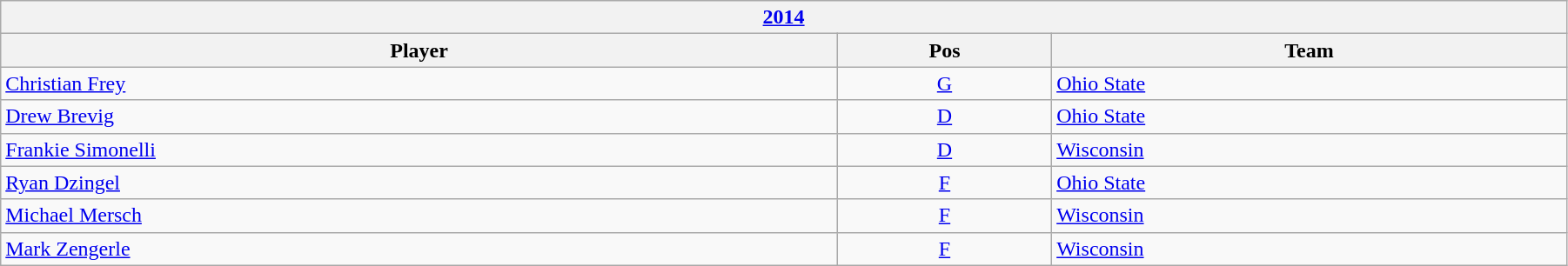<table class="wikitable" width=95%>
<tr>
<th colspan=3><a href='#'>2014</a></th>
</tr>
<tr>
<th>Player</th>
<th>Pos</th>
<th>Team</th>
</tr>
<tr>
<td><a href='#'>Christian Frey</a></td>
<td style="text-align:center;"><a href='#'>G</a></td>
<td><a href='#'>Ohio State</a></td>
</tr>
<tr>
<td><a href='#'>Drew Brevig</a></td>
<td style="text-align:center;"><a href='#'>D</a></td>
<td><a href='#'>Ohio State</a></td>
</tr>
<tr>
<td><a href='#'>Frankie Simonelli</a></td>
<td style="text-align:center;"><a href='#'>D</a></td>
<td><a href='#'>Wisconsin</a></td>
</tr>
<tr>
<td><a href='#'>Ryan Dzingel</a></td>
<td style="text-align:center;"><a href='#'>F</a></td>
<td><a href='#'>Ohio State</a></td>
</tr>
<tr>
<td><a href='#'>Michael Mersch</a></td>
<td style="text-align:center;"><a href='#'>F</a></td>
<td><a href='#'>Wisconsin</a></td>
</tr>
<tr>
<td><a href='#'>Mark Zengerle</a></td>
<td style="text-align:center;"><a href='#'>F</a></td>
<td><a href='#'>Wisconsin</a></td>
</tr>
</table>
